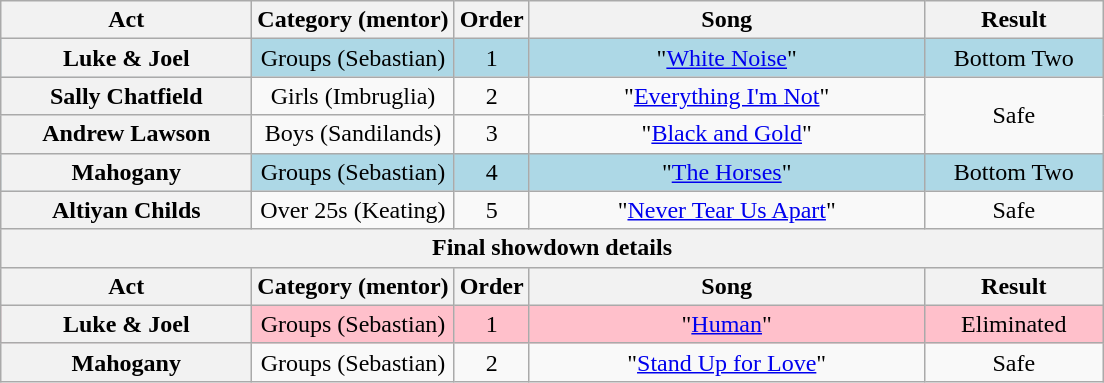<table class="wikitable plainrowheaders" style="text-align:center;">
<tr>
<th scope="col">Act</th>
<th scope="col">Category (mentor)</th>
<th scope="col">Order</th>
<th scope="col" style="width:16em;">Song</th>
<th scope="col" style="width:7em;">Result</th>
</tr>
<tr style="background:lightblue;">
<th scope="row">Luke & Joel</th>
<td>Groups (Sebastian)</td>
<td>1</td>
<td>"<a href='#'>White Noise</a>"</td>
<td>Bottom Two</td>
</tr>
<tr>
<th scope="row">Sally Chatfield</th>
<td>Girls (Imbruglia)</td>
<td>2</td>
<td>"<a href='#'>Everything I'm Not</a>"</td>
<td rowspan=2>Safe</td>
</tr>
<tr>
<th scope="row">Andrew Lawson</th>
<td>Boys (Sandilands)</td>
<td>3</td>
<td>"<a href='#'>Black and Gold</a>"</td>
</tr>
<tr style="background:lightblue;">
<th scope="row">Mahogany</th>
<td>Groups (Sebastian)</td>
<td>4</td>
<td>"<a href='#'>The Horses</a>"</td>
<td>Bottom Two</td>
</tr>
<tr>
<th scope="row">Altiyan Childs</th>
<td>Over 25s (Keating)</td>
<td>5</td>
<td>"<a href='#'>Never Tear Us Apart</a>"</td>
<td>Safe</td>
</tr>
<tr>
<th colspan="16">Final showdown details</th>
</tr>
<tr>
<th scope="col" style="width:10em;">Act</th>
<th scope="col">Category (mentor)</th>
<th scope="col">Order</th>
<th scope="col" style="width:16em;">Song</th>
<th scope="col" style="width:6em;">Result</th>
</tr>
<tr style="background:pink;">
<th scope="row">Luke & Joel</th>
<td>Groups (Sebastian)</td>
<td>1</td>
<td>"<a href='#'>Human</a>"</td>
<td>Eliminated</td>
</tr>
<tr>
<th scope="row">Mahogany</th>
<td>Groups (Sebastian)</td>
<td>2</td>
<td>"<a href='#'>Stand Up for Love</a>"</td>
<td>Safe</td>
</tr>
</table>
